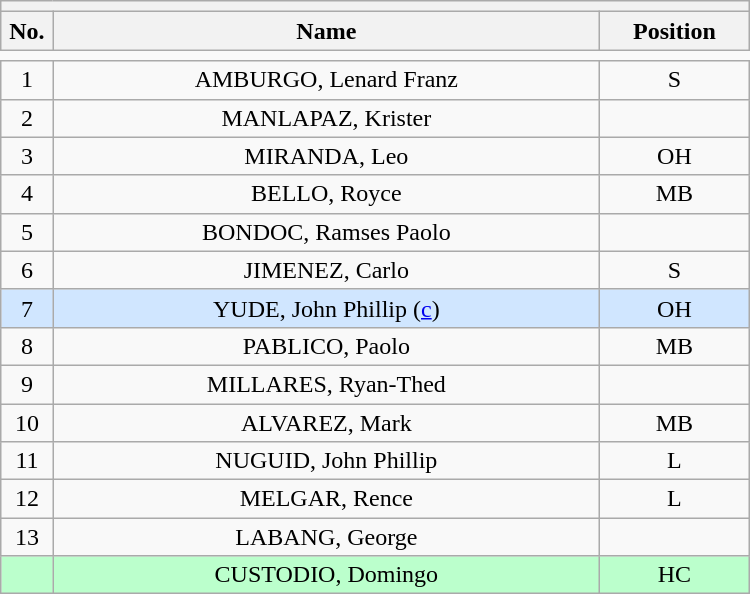<table class='wikitable mw-collapsible' style="text-align: center; width: 500px; border: none">
<tr>
<th style='text-align: left;' colspan=3></th>
</tr>
<tr>
<th style='width: 7%;'>No.</th>
<th>Name</th>
<th style='width: 20%;'>Position</th>
</tr>
<tr>
<td style='border: none;'></td>
</tr>
<tr>
<td>1</td>
<td>AMBURGO, Lenard Franz</td>
<td>S</td>
</tr>
<tr>
<td>2</td>
<td>MANLAPAZ, Krister</td>
<td></td>
</tr>
<tr>
<td>3</td>
<td>MIRANDA, Leo</td>
<td>OH</td>
</tr>
<tr>
<td>4</td>
<td>BELLO, Royce</td>
<td>MB</td>
</tr>
<tr>
<td>5</td>
<td>BONDOC, Ramses Paolo</td>
<td></td>
</tr>
<tr>
<td>6</td>
<td>JIMENEZ, Carlo</td>
<td>S</td>
</tr>
<tr bgcolor=#D0E6FF>
<td>7</td>
<td>YUDE, John Phillip (<a href='#'>c</a>)</td>
<td>OH</td>
</tr>
<tr>
<td>8</td>
<td>PABLICO, Paolo</td>
<td>MB</td>
</tr>
<tr>
<td>9</td>
<td>MILLARES, Ryan-Thed</td>
<td></td>
</tr>
<tr>
<td>10</td>
<td>ALVAREZ, Mark</td>
<td>MB</td>
</tr>
<tr>
<td>11</td>
<td>NUGUID, John Phillip</td>
<td>L</td>
</tr>
<tr>
<td>12</td>
<td>MELGAR, Rence</td>
<td>L</td>
</tr>
<tr>
<td>13</td>
<td>LABANG, George</td>
<td></td>
</tr>
<tr bgcolor=#BBFFCC>
<td></td>
<td>CUSTODIO, Domingo</td>
<td>HC</td>
</tr>
</table>
